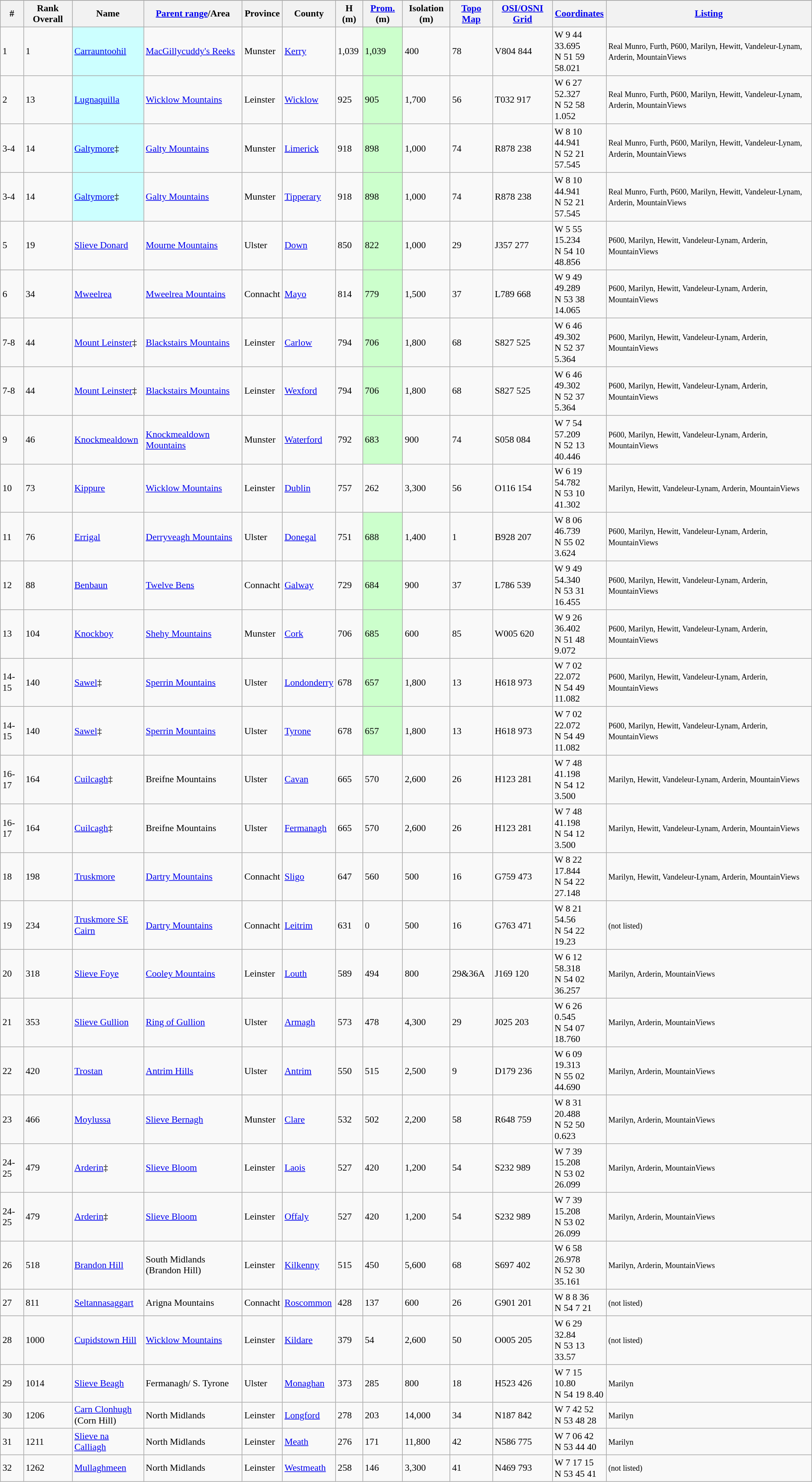<table class="wikitable sortable" style="font-size:90%">
<tr>
</tr>
<tr>
<th>#</th>
<th>Rank Over­all</th>
<th>Name</th>
<th><a href='#'>Parent range</a>/⁮Area</th>
<th>Pro­vince</th>
<th>County</th>
<th>H (m)</th>
<th><a href='#'>Prom.</a> (m)</th>
<th>Isola­tion (m)</th>
<th><a href='#'>Topo Map</a></th>
<th><a href='#'>OSI/⁮OSNI Grid</a></th>
<th><a href='#'>Coordi­nates</a></th>
<th><a href='#'>Listing</a></th>
</tr>
<tr>
<td>1</td>
<td>1</td>
<td style=" background:#cff"><a href='#'>Carraun­toohil</a><br></td>
<td><a href='#'>MacGilly­cuddy's Reeks</a></td>
<td>Munster</td>
<td><a href='#'>Kerry</a></td>
<td>1,039</td>
<td style="background:#cfc">1,039</td>
<td>400</td>
<td>78</td>
<td>V804 844</td>
<td>W 9 44 33.695<br>N 51 59 58.021</td>
<td><small>Real Munro, Furth, P600, Marilyn, Hewitt, Vandeleur-Lynam, Arderin, MountainViews</small></td>
</tr>
<tr>
<td>2</td>
<td>13 </td>
<td style="background:#cff"><a href='#'>Lugnaquilla</a><br></td>
<td><a href='#'>Wicklow Mountains</a></td>
<td>Leinster</td>
<td><a href='#'>Wicklow</a></td>
<td>925</td>
<td style="background:#cfc">905</td>
<td>1,700</td>
<td>56</td>
<td>T032 917</td>
<td>W 6 27 52.327<br>N 52 58 1.052</td>
<td><small>Real Munro, Furth, P600, Marilyn, Hewitt, Vandeleur-Lynam, Arderin, MountainViews</small></td>
</tr>
<tr>
<td>3-4</td>
<td>14 </td>
<td style="background:#cff"><a href='#'>Galtymore</a>‡</td>
<td><a href='#'>Galty Mountains</a></td>
<td>Munster</td>
<td><a href='#'>Limerick</a></td>
<td>918</td>
<td style="background:#cfc">898</td>
<td>1,000</td>
<td>74</td>
<td>R878 238</td>
<td>W 8 10 44.941<br>N 52 21 57.545</td>
<td><small>Real Munro, Furth, P600, Marilyn, Hewitt, Vandeleur-Lynam, Arderin, MountainViews</small></td>
</tr>
<tr>
<td>3-4</td>
<td>14 </td>
<td style="background:#cff"><a href='#'>Galtymore</a>‡</td>
<td><a href='#'>Galty Mountains</a></td>
<td>Munster</td>
<td><a href='#'>Tipperary</a></td>
<td>918</td>
<td style="background:#cfc">898</td>
<td>1,000</td>
<td>74</td>
<td>R878 238</td>
<td>W 8 10 44.941<br>N 52 21 57.545</td>
<td><small>Real Munro, Furth, P600, Marilyn, Hewitt, Vandeleur-Lynam, Arderin, MountainViews</small></td>
</tr>
<tr>
<td>5</td>
<td>19 </td>
<td><a href='#'>Slieve Donard</a><br></td>
<td><a href='#'>Mourne Mountains</a></td>
<td>Ulster</td>
<td><a href='#'>Down</a></td>
<td>850</td>
<td style="background:#cfc">822</td>
<td>1,000</td>
<td>29</td>
<td>J357 277</td>
<td>W 5 55 15.234<br>N 54 10 48.856</td>
<td><small>P600, Marilyn, Hewitt, Vandeleur-Lynam, Arderin, MountainViews</small></td>
</tr>
<tr>
<td>6</td>
<td>34 </td>
<td><a href='#'>Mweelrea</a><br></td>
<td><a href='#'>Mweelrea Mountains</a></td>
<td>Connacht</td>
<td><a href='#'>Mayo</a></td>
<td>814</td>
<td style="background:#cfc">779</td>
<td>1,500</td>
<td>37</td>
<td>L789 668</td>
<td>W 9 49 49.289<br>N 53 38 14.065</td>
<td><small>P600, Marilyn, Hewitt, Vandeleur-Lynam, Arderin, MountainViews</small></td>
</tr>
<tr>
<td>7-8</td>
<td>44 </td>
<td><a href='#'>Mount Leinster</a>‡</td>
<td><a href='#'>Blackstairs Mountains</a></td>
<td>Leinster</td>
<td><a href='#'>Carlow</a></td>
<td>794</td>
<td style="background:#cfc">706</td>
<td>1,800</td>
<td>68</td>
<td>S827 525</td>
<td>W 6 46 49.302<br>N 52 37 5.364</td>
<td><small>P600, Marilyn, Hewitt, Vandeleur-Lynam, Arderin, MountainViews</small></td>
</tr>
<tr>
<td>7-8</td>
<td>44 </td>
<td><a href='#'>Mount Leinster</a>‡</td>
<td><a href='#'>Blackstairs Mountains</a></td>
<td>Leinster</td>
<td><a href='#'>Wexford</a></td>
<td>794</td>
<td style="background:#cfc">706</td>
<td>1,800</td>
<td>68</td>
<td>S827 525</td>
<td>W 6 46 49.302<br>N 52 37 5.364</td>
<td><small>P600, Marilyn, Hewitt, Vandeleur-Lynam, Arderin, MountainViews</small></td>
</tr>
<tr>
<td>9</td>
<td>46 </td>
<td><a href='#'>Knockmeal­down</a></td>
<td><a href='#'>Knockmeal­down Mountains</a></td>
<td>Munster</td>
<td><a href='#'>Waterford</a></td>
<td>792</td>
<td style="background:#cfc">683</td>
<td>900</td>
<td>74</td>
<td>S058 084</td>
<td>W 7 54 57.209<br>N 52 13 40.446</td>
<td><small>P600, Marilyn, Hewitt, Vandeleur-Lynam, Arderin, MountainViews</small></td>
</tr>
<tr>
<td>10</td>
<td>73 </td>
<td><a href='#'>Kippure</a></td>
<td><a href='#'>Wicklow Mountains</a></td>
<td>Leinster</td>
<td><a href='#'>Dublin</a></td>
<td>757</td>
<td>262</td>
<td>3,300</td>
<td>56</td>
<td>O116 154</td>
<td>W 6 19 54.782<br>N 53 10 41.302</td>
<td><small>Marilyn, Hewitt, Vandeleur-Lynam, Arderin, MountainViews</small></td>
</tr>
<tr>
<td>11</td>
<td>76 </td>
<td><a href='#'>Errigal</a></td>
<td><a href='#'>Derryveagh Mountains</a></td>
<td>Ulster</td>
<td><a href='#'>Donegal</a></td>
<td>751</td>
<td style="background:#cfc">688</td>
<td>1,400</td>
<td>1</td>
<td>B928 207</td>
<td>W 8 06 46.739<br>N 55 02 3.624</td>
<td><small>P600, Marilyn, Hewitt, Vandeleur-Lynam, Arderin, MountainViews</small></td>
</tr>
<tr>
<td>12</td>
<td>88</td>
<td><a href='#'>Benbaun</a></td>
<td><a href='#'>Twelve Bens</a></td>
<td>Connacht</td>
<td><a href='#'>Galway</a></td>
<td>729</td>
<td style="background:#cfc">684</td>
<td>900</td>
<td>37</td>
<td>L786 539</td>
<td>W 9 49 54.340<br>N 53 31 16.455</td>
<td><small>P600, Marilyn, Hewitt, Vandeleur-Lynam, Arderin, MountainViews</small></td>
</tr>
<tr>
<td>13</td>
<td>104 </td>
<td><a href='#'>Knockboy</a></td>
<td><a href='#'>Shehy Mountains</a></td>
<td>Munster</td>
<td><a href='#'>Cork</a></td>
<td>706</td>
<td style="background:#cfc">685</td>
<td>600</td>
<td>85</td>
<td>W005 620</td>
<td>W 9 26 36.402<br>N 51 48 9.072</td>
<td><small>P600, Marilyn, Hewitt, Vandeleur-Lynam, Arderin, MountainViews</small></td>
</tr>
<tr>
<td>14-15</td>
<td>140 </td>
<td><a href='#'>Sawel</a>‡</td>
<td><a href='#'>Sperrin Mountains</a></td>
<td>Ulster</td>
<td><a href='#'>Londonderry</a></td>
<td>678</td>
<td style="background:#cfc">657</td>
<td>1,800</td>
<td>13</td>
<td>H618 973</td>
<td>W 7 02 22.072<br>N 54 49 11.082</td>
<td><small>P600, Marilyn, Hewitt, Vandeleur-Lynam, Arderin, MountainViews</small></td>
</tr>
<tr>
<td>14-15</td>
<td>140 </td>
<td><a href='#'>Sawel</a>‡</td>
<td><a href='#'>Sperrin Mountains</a></td>
<td>Ulster</td>
<td><a href='#'>Tyrone</a></td>
<td>678</td>
<td style="background:#cfc">657</td>
<td>1,800</td>
<td>13</td>
<td>H618 973</td>
<td>W 7 02 22.072<br>N 54 49 11.082</td>
<td><small>P600, Marilyn, Hewitt, Vandeleur-Lynam, Arderin, MountainViews</small></td>
</tr>
<tr>
<td>16-17</td>
<td>164 </td>
<td><a href='#'>Cuilcagh</a>‡</td>
<td>Breifne Mountains</td>
<td>Ulster</td>
<td><a href='#'>Cavan</a></td>
<td>665</td>
<td>570</td>
<td>2,600</td>
<td>26</td>
<td>H123 281</td>
<td>W 7 48 41.198<br>N 54 12 3.500</td>
<td><small>Marilyn, Hewitt, Vandeleur-Lynam, Arderin, MountainViews</small></td>
</tr>
<tr>
<td>16-17</td>
<td>164</td>
<td><a href='#'>Cuilcagh</a>‡</td>
<td>Breifne Mountains</td>
<td>Ulster</td>
<td><a href='#'>Ferma­nagh</a></td>
<td>665</td>
<td>570</td>
<td>2,600</td>
<td>26</td>
<td>H123 281</td>
<td>W 7 48 41.198<br>N 54 12 3.500</td>
<td><small>Marilyn, Hewitt, Vandeleur-Lynam, Arderin, MountainViews</small></td>
</tr>
<tr>
<td>18</td>
<td>198</td>
<td><a href='#'>Truskmore</a></td>
<td><a href='#'>Dartry Mountains</a></td>
<td>Connacht</td>
<td><a href='#'>Sligo</a></td>
<td>647</td>
<td>560</td>
<td>500</td>
<td>16</td>
<td>G759 473</td>
<td>W 8 22 17.844<br>N 54 22 27.148</td>
<td><small>Marilyn, Hewitt, Vandeleur-Lynam, Arderin, MountainViews</small></td>
</tr>
<tr>
<td>19</td>
<td>234</td>
<td><a href='#'>Truskmore SE Cairn</a></td>
<td><a href='#'>Dartry Mountains</a></td>
<td>Connacht</td>
<td><a href='#'>Leitrim</a></td>
<td>631</td>
<td>0</td>
<td>500</td>
<td>16</td>
<td>G763 471</td>
<td>W 8 21 54.56<br>N 54 22 19.23</td>
<td><small>(not listed)</small></td>
</tr>
<tr>
<td>20</td>
<td>318 </td>
<td><a href='#'>Slieve Foye</a></td>
<td><a href='#'>Cooley Mountains</a></td>
<td>Leinster</td>
<td><a href='#'>Louth</a></td>
<td>589</td>
<td>494</td>
<td>800</td>
<td>29&36A</td>
<td>J169 120</td>
<td>W 6 12 58.318<br>N 54 02 36.257</td>
<td><small>Marilyn, Arderin, MountainViews</small></td>
</tr>
<tr>
<td>21</td>
<td>353</td>
<td><a href='#'>Slieve Gullion</a></td>
<td><a href='#'>Ring of Gullion</a></td>
<td>Ulster</td>
<td><a href='#'>Armagh</a></td>
<td>573</td>
<td>478</td>
<td>4,300</td>
<td>29</td>
<td>J025 203</td>
<td>W 6 26 0.545<br>N 54 07 18.760</td>
<td><small>Marilyn, Arderin, MountainViews</small></td>
</tr>
<tr>
<td>22</td>
<td>420</td>
<td><a href='#'>Trostan</a></td>
<td><a href='#'>Antrim Hills</a></td>
<td>Ulster</td>
<td><a href='#'>Antrim</a></td>
<td>550</td>
<td>515</td>
<td>2,500</td>
<td>9</td>
<td>D179 236</td>
<td>W 6 09 19.313<br>N 55 02 44.690</td>
<td><small>Marilyn, Arderin, MountainViews</small></td>
</tr>
<tr>
<td>23</td>
<td>466 </td>
<td><a href='#'>Moylussa</a></td>
<td><a href='#'>Slieve Bernagh</a></td>
<td>Munster</td>
<td><a href='#'>Clare</a></td>
<td>532</td>
<td>502</td>
<td>2,200</td>
<td>58</td>
<td>R648 759</td>
<td>W 8 31 20.488<br>N 52 50 0.623</td>
<td><small>Marilyn, Arderin, MountainViews</small></td>
</tr>
<tr>
<td>24-25</td>
<td>479</td>
<td><a href='#'>Arderin</a>‡</td>
<td><a href='#'>Slieve Bloom</a></td>
<td>Leinster</td>
<td><a href='#'>Laois</a></td>
<td>527</td>
<td>420</td>
<td>1,200</td>
<td>54</td>
<td>S232 989</td>
<td>W 7 39 15.208<br>N 53 02 26.099</td>
<td><small>Marilyn, Arderin, MountainViews</small></td>
</tr>
<tr>
<td>24-25</td>
<td>479</td>
<td><a href='#'>Arderin</a>‡</td>
<td><a href='#'>Slieve Bloom</a></td>
<td>Leinster</td>
<td><a href='#'>Offaly</a></td>
<td>527</td>
<td>420</td>
<td>1,200</td>
<td>54</td>
<td>S232 989</td>
<td>W 7 39 15.208<br>N 53 02 26.099</td>
<td><small>Marilyn, Arderin, MountainViews</small></td>
</tr>
<tr>
<td>26</td>
<td>518</td>
<td><a href='#'>Brandon Hill</a></td>
<td>South Midlands (Brandon Hill)</td>
<td>Leinster</td>
<td><a href='#'>Kilkenny</a></td>
<td>515</td>
<td>450</td>
<td>5,600</td>
<td>68</td>
<td>S697 402</td>
<td>W 6 58 26.978<br>N 52 30 35.161</td>
<td><small>Marilyn, Arderin, MountainViews</small></td>
</tr>
<tr>
<td>27</td>
<td>811</td>
<td><a href='#'>Seltanna­saggart</a></td>
<td>Arigna Mountains</td>
<td>Connacht</td>
<td><a href='#'>Ros­common</a></td>
<td>428</td>
<td>137</td>
<td>600</td>
<td>26</td>
<td>G901 201</td>
<td>W 8 8 36<br>N 54 7 21</td>
<td><small>(not listed)</small></td>
</tr>
<tr>
<td>28</td>
<td>1000</td>
<td><a href='#'>Cupidstown Hill</a></td>
<td><a href='#'>Wicklow Mountains</a></td>
<td>Leinster</td>
<td><a href='#'>Kildare</a></td>
<td>379</td>
<td>54</td>
<td>2,600</td>
<td>50</td>
<td>O005 205</td>
<td>W 6 29 32.84<br>N 53 13 33.57</td>
<td><small>(not listed)</small></td>
</tr>
<tr>
<td>29</td>
<td>1014</td>
<td><a href='#'>Slieve Beagh</a></td>
<td>Fermanagh/ S. Tyrone</td>
<td>Ulster</td>
<td><a href='#'>Mona­ghan</a></td>
<td>373</td>
<td>285</td>
<td>800</td>
<td>18</td>
<td>H523 426</td>
<td>W 7 15 10.80<br>N 54 19 8.40</td>
<td><small>Marilyn</small></td>
</tr>
<tr>
<td>30</td>
<td>1206</td>
<td><a href='#'>Carn Clonhugh</a><br>(Corn Hill)</td>
<td>North Midlands</td>
<td>Leinster</td>
<td><a href='#'>Longford</a></td>
<td>278</td>
<td>203</td>
<td>14,000</td>
<td>34</td>
<td>N187 842</td>
<td>W 7 42 52<br>N 53 48 28</td>
<td><small>Marilyn</small></td>
</tr>
<tr>
<td>31</td>
<td>1211</td>
<td><a href='#'>Slieve na Calliagh</a></td>
<td>North Midlands</td>
<td>Leinster</td>
<td><a href='#'>Meath</a></td>
<td>276</td>
<td>171</td>
<td>11,800</td>
<td>42</td>
<td>N586 775</td>
<td>W 7 06 42<br>N 53 44 40</td>
<td><small>Marilyn</small></td>
</tr>
<tr>
<td>32</td>
<td>1262</td>
<td><a href='#'>Mullagh­meen</a></td>
<td>North Midlands</td>
<td>Leinster</td>
<td><a href='#'>West­meath</a></td>
<td>258</td>
<td>146</td>
<td>3,300</td>
<td>41</td>
<td>N469 793</td>
<td>W 7 17 15<br>N 53 45 41</td>
<td><small>(not listed)</small></td>
</tr>
</table>
